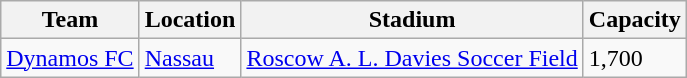<table class="wikitable sortable">
<tr>
<th>Team</th>
<th>Location</th>
<th>Stadium</th>
<th>Capacity</th>
</tr>
<tr>
<td><a href='#'>Dynamos FC</a></td>
<td><a href='#'>Nassau</a></td>
<td><a href='#'>Roscow A. L. Davies Soccer Field</a></td>
<td>1,700</td>
</tr>
</table>
